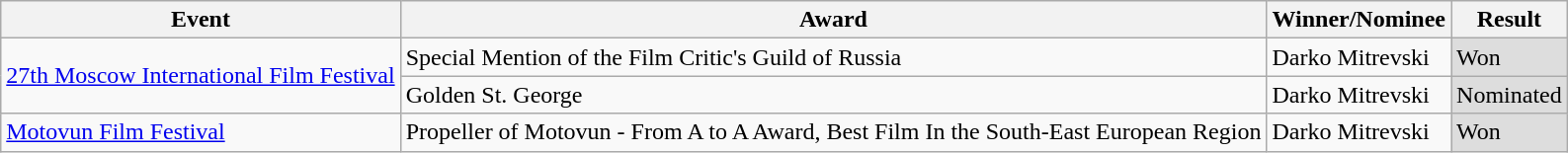<table class="wikitable">
<tr>
<th>Event</th>
<th>Award</th>
<th>Winner/Nominee</th>
<th>Result</th>
</tr>
<tr>
<td rowspan="2"><a href='#'>27th Moscow International Film Festival</a></td>
<td>Special Mention of the Film Critic's Guild of Russia</td>
<td>Darko Mitrevski</td>
<td bgcolor="#dddddd">Won</td>
</tr>
<tr>
<td>Golden St. George</td>
<td>Darko Mitrevski</td>
<td bgcolor="#dddddd">Nominated</td>
</tr>
<tr>
<td rowspan="1"><a href='#'>Motovun Film Festival</a></td>
<td>Propeller of Motovun - From A to A Award, Best Film In the South-East European Region</td>
<td>Darko Mitrevski</td>
<td bgcolor="#dddddd">Won</td>
</tr>
</table>
